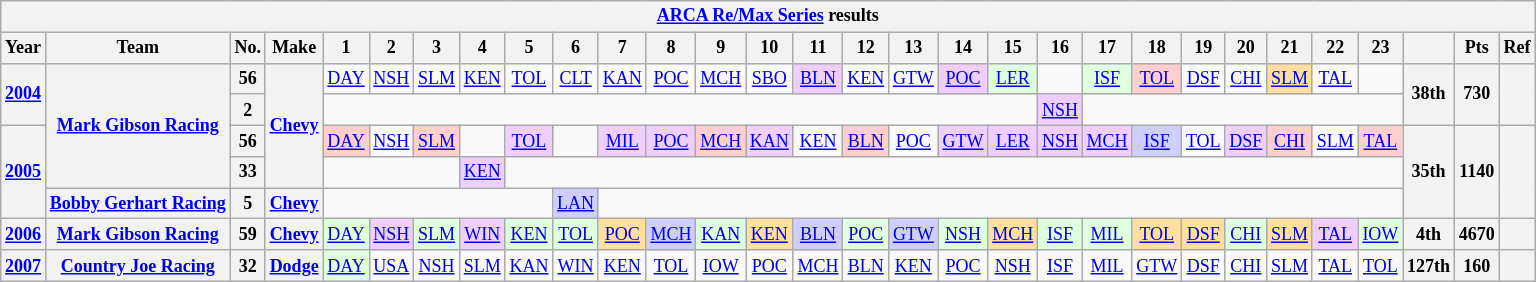<table class="wikitable" style="text-align:center; font-size:75%">
<tr>
<th colspan=48><a href='#'>ARCA Re/Max Series</a> results</th>
</tr>
<tr>
<th>Year</th>
<th>Team</th>
<th>No.</th>
<th>Make</th>
<th>1</th>
<th>2</th>
<th>3</th>
<th>4</th>
<th>5</th>
<th>6</th>
<th>7</th>
<th>8</th>
<th>9</th>
<th>10</th>
<th>11</th>
<th>12</th>
<th>13</th>
<th>14</th>
<th>15</th>
<th>16</th>
<th>17</th>
<th>18</th>
<th>19</th>
<th>20</th>
<th>21</th>
<th>22</th>
<th>23</th>
<th></th>
<th>Pts</th>
<th>Ref</th>
</tr>
<tr>
<th rowspan=2><a href='#'>2004</a></th>
<th rowspan=4><a href='#'>Mark Gibson Racing</a></th>
<th>56</th>
<th rowspan=4><a href='#'>Chevy</a></th>
<td><a href='#'>DAY</a></td>
<td><a href='#'>NSH</a></td>
<td><a href='#'>SLM</a></td>
<td><a href='#'>KEN</a></td>
<td><a href='#'>TOL</a></td>
<td><a href='#'>CLT</a></td>
<td><a href='#'>KAN</a></td>
<td><a href='#'>POC</a></td>
<td><a href='#'>MCH</a></td>
<td><a href='#'>SBO</a></td>
<td style="background:#EFCFFF;"><a href='#'>BLN</a><br></td>
<td><a href='#'>KEN</a></td>
<td><a href='#'>GTW</a></td>
<td style="background:#EFCFFF;"><a href='#'>POC</a><br></td>
<td style="background:#DFFFDF;"><a href='#'>LER</a><br></td>
<td></td>
<td style="background:#DFFFDF;"><a href='#'>ISF</a><br></td>
<td style="background:#FFCFCF;"><a href='#'>TOL</a><br></td>
<td><a href='#'>DSF</a></td>
<td><a href='#'>CHI</a></td>
<td style="background:#FFDF9F;"><a href='#'>SLM</a><br></td>
<td><a href='#'>TAL</a></td>
<td></td>
<th rowspan=2>38th</th>
<th rowspan=2>730</th>
<th rowspan=2></th>
</tr>
<tr>
<th>2</th>
<td colspan=15></td>
<td style="background:#EFCFFF;"><a href='#'>NSH</a><br></td>
<td colspan=7></td>
</tr>
<tr>
<th rowspan=3><a href='#'>2005</a></th>
<th>56</th>
<td style="background:#FFCFCF;"><a href='#'>DAY</a><br></td>
<td><a href='#'>NSH</a></td>
<td style="background:#FFCFCF;"><a href='#'>SLM</a><br></td>
<td></td>
<td style="background:#EFCFFF;"><a href='#'>TOL</a><br></td>
<td></td>
<td style="background:#EFCFFF;"><a href='#'>MIL</a><br></td>
<td style="background:#EFCFFF;"><a href='#'>POC</a><br></td>
<td style="background:#FFCFCF;"><a href='#'>MCH</a><br></td>
<td style="background:#EFCFFF;"><a href='#'>KAN</a><br></td>
<td><a href='#'>KEN</a></td>
<td style="background:#FFCFCF;"><a href='#'>BLN</a><br></td>
<td><a href='#'>POC</a></td>
<td style="background:#EFCFFF;"><a href='#'>GTW</a><br></td>
<td style="background:#EFCFFF;"><a href='#'>LER</a><br></td>
<td style="background:#EFCFFF;"><a href='#'>NSH</a><br></td>
<td style="background:#EFCFFF;"><a href='#'>MCH</a><br></td>
<td style="background:#CFCFFF;"><a href='#'>ISF</a><br></td>
<td><a href='#'>TOL</a></td>
<td style="background:#EFCFFF;"><a href='#'>DSF</a><br></td>
<td style="background:#FFCFCF;"><a href='#'>CHI</a><br></td>
<td><a href='#'>SLM</a></td>
<td style="background:#FFCFCF;"><a href='#'>TAL</a><br></td>
<th rowspan=3>35th</th>
<th rowspan=3>1140</th>
<th rowspan=3></th>
</tr>
<tr>
<th>33</th>
<td colspan=3></td>
<td style="background:#EFCFFF;"><a href='#'>KEN</a><br></td>
<td colspan=19></td>
</tr>
<tr>
<th><a href='#'>Bobby Gerhart Racing</a></th>
<th>5</th>
<th><a href='#'>Chevy</a></th>
<td colspan=5></td>
<td style="background:#CFCFFF;"><a href='#'>LAN</a><br></td>
<td colspan=17></td>
</tr>
<tr>
<th><a href='#'>2006</a></th>
<th><a href='#'>Mark Gibson Racing</a></th>
<th>59</th>
<th><a href='#'>Chevy</a></th>
<td style="background:#DFFFDF;"><a href='#'>DAY</a><br></td>
<td style="background:#EFCFFF;"><a href='#'>NSH</a><br></td>
<td style="background:#DFFFDF;"><a href='#'>SLM</a><br></td>
<td style="background:#EFCFFF;"><a href='#'>WIN</a><br></td>
<td style="background:#DFFFDF;"><a href='#'>KEN</a><br></td>
<td style="background:#DFFFDF;"><a href='#'>TOL</a><br></td>
<td style="background:#FFDF9F;"><a href='#'>POC</a><br></td>
<td style="background:#CFCFFF;"><a href='#'>MCH</a><br></td>
<td style="background:#DFFFDF;"><a href='#'>KAN</a><br></td>
<td style="background:#FFDF9F;"><a href='#'>KEN</a><br></td>
<td style="background:#CFCFFF;"><a href='#'>BLN</a><br></td>
<td style="background:#DFFFDF;"><a href='#'>POC</a><br></td>
<td style="background:#CFCFFF;"><a href='#'>GTW</a><br></td>
<td style="background:#DFFFDF;"><a href='#'>NSH</a><br></td>
<td style="background:#FFDF9F;"><a href='#'>MCH</a><br></td>
<td style="background:#DFFFDF;"><a href='#'>ISF</a><br></td>
<td style="background:#DFFFDF;"><a href='#'>MIL</a><br></td>
<td style="background:#FFDF9F;"><a href='#'>TOL</a><br></td>
<td style="background:#FFDF9F;"><a href='#'>DSF</a><br></td>
<td style="background:#DFFFDF;"><a href='#'>CHI</a><br></td>
<td style="background:#FFDF9F;"><a href='#'>SLM</a><br></td>
<td style="background:#EFCFFF;"><a href='#'>TAL</a><br></td>
<td style="background:#DFFFDF;"><a href='#'>IOW</a><br></td>
<th>4th</th>
<th>4670</th>
<th></th>
</tr>
<tr>
<th><a href='#'>2007</a></th>
<th><a href='#'>Country Joe Racing</a></th>
<th>32</th>
<th><a href='#'>Dodge</a></th>
<td style="background:#DFFFDF;"><a href='#'>DAY</a><br></td>
<td><a href='#'>USA</a></td>
<td><a href='#'>NSH</a></td>
<td><a href='#'>SLM</a></td>
<td><a href='#'>KAN</a></td>
<td><a href='#'>WIN</a></td>
<td><a href='#'>KEN</a></td>
<td><a href='#'>TOL</a></td>
<td><a href='#'>IOW</a></td>
<td><a href='#'>POC</a></td>
<td><a href='#'>MCH</a></td>
<td><a href='#'>BLN</a></td>
<td><a href='#'>KEN</a></td>
<td><a href='#'>POC</a></td>
<td><a href='#'>NSH</a></td>
<td><a href='#'>ISF</a></td>
<td><a href='#'>MIL</a></td>
<td><a href='#'>GTW</a></td>
<td><a href='#'>DSF</a></td>
<td><a href='#'>CHI</a></td>
<td><a href='#'>SLM</a></td>
<td><a href='#'>TAL</a></td>
<td><a href='#'>TOL</a></td>
<th>127th</th>
<th>160</th>
<th></th>
</tr>
</table>
